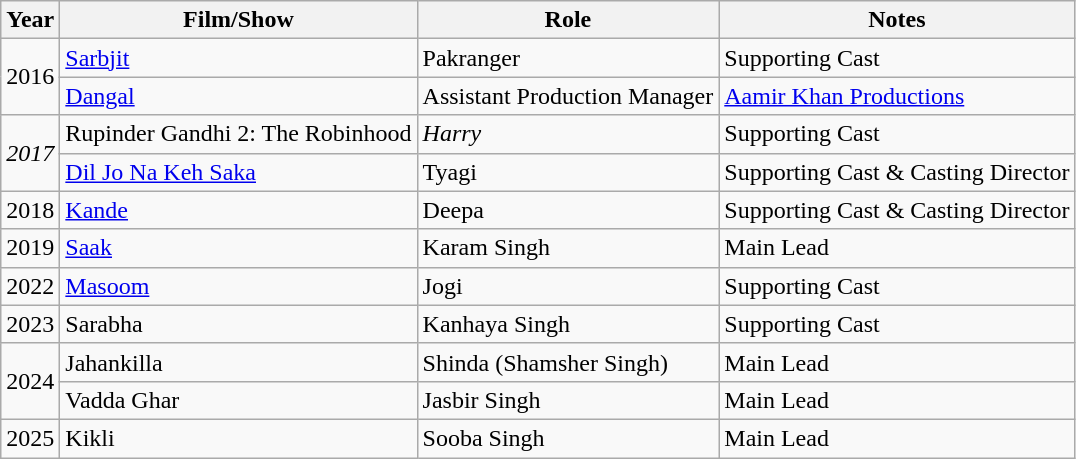<table class="wikitable">
<tr>
<th scope="col">Year</th>
<th scope="col">Film/Show</th>
<th scope="col">Role</th>
<th scope="col">Notes</th>
</tr>
<tr>
<td rowspan="2">2016</td>
<td><a href='#'>Sarbjit</a></td>
<td>Pakranger</td>
<td>Supporting Cast</td>
</tr>
<tr>
<td><a href='#'>Dangal</a></td>
<td>Assistant Production Manager</td>
<td><a href='#'>Aamir Khan Productions</a></td>
</tr>
<tr>
<td rowspan="2"><em>2017</em></td>
<td>Rupinder Gandhi 2: The Robinhood</td>
<td><em>Harry</em></td>
<td>Supporting Cast</td>
</tr>
<tr>
<td><a href='#'>Dil Jo Na Keh Saka</a></td>
<td>Tyagi</td>
<td>Supporting Cast & Casting Director</td>
</tr>
<tr>
<td>2018</td>
<td><a href='#'>Kande</a></td>
<td>Deepa</td>
<td>Supporting Cast & Casting Director</td>
</tr>
<tr>
<td>2019</td>
<td><a href='#'>Saak</a></td>
<td>Karam Singh</td>
<td>Main Lead</td>
</tr>
<tr>
<td>2022</td>
<td><a href='#'>Masoom</a></td>
<td>Jogi</td>
<td>Supporting Cast</td>
</tr>
<tr>
<td>2023</td>
<td>Sarabha</td>
<td>Kanhaya Singh</td>
<td>Supporting Cast</td>
</tr>
<tr>
<td rowspan="2">2024</td>
<td>Jahankilla</td>
<td>Shinda (Shamsher Singh)</td>
<td>Main Lead</td>
</tr>
<tr>
<td>Vadda Ghar</td>
<td>Jasbir Singh</td>
<td>Main Lead</td>
</tr>
<tr>
<td>2025</td>
<td>Kikli</td>
<td>Sooba Singh</td>
<td>Main Lead</td>
</tr>
</table>
